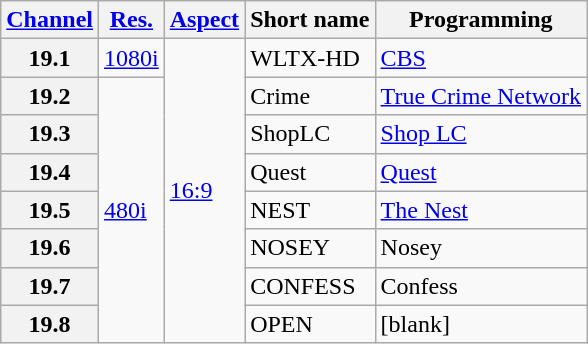<table class="wikitable">
<tr>
<th scope = "col"><a href='#'>Channel</a></th>
<th scope = "col"><a href='#'>Res.</a></th>
<th scope = "col"><a href='#'>Aspect</a></th>
<th scope = "col">Short name</th>
<th scope = "col">Programming</th>
</tr>
<tr>
<th scope = "row">19.1</th>
<td><a href='#'>1080i</a></td>
<td rowspan=8><a href='#'>16:9</a></td>
<td>WLTX-HD</td>
<td><a href='#'>CBS</a></td>
</tr>
<tr>
<th scope = "row">19.2</th>
<td rowspan=7><a href='#'>480i</a></td>
<td>Crime</td>
<td><a href='#'>True Crime Network</a></td>
</tr>
<tr>
<th scope = "row">19.3</th>
<td>ShopLC</td>
<td><a href='#'>Shop LC</a></td>
</tr>
<tr>
<th scope = "row">19.4</th>
<td>Quest</td>
<td><a href='#'>Quest</a></td>
</tr>
<tr>
<th scope = "row">19.5</th>
<td>NEST</td>
<td><a href='#'>The Nest</a></td>
</tr>
<tr>
<th scope = "row">19.6</th>
<td>NOSEY</td>
<td>Nosey</td>
</tr>
<tr>
<th scope = "row">19.7</th>
<td>CONFESS</td>
<td>Confess</td>
</tr>
<tr>
<th scope = "row">19.8</th>
<td>OPEN</td>
<td>[blank]</td>
</tr>
</table>
